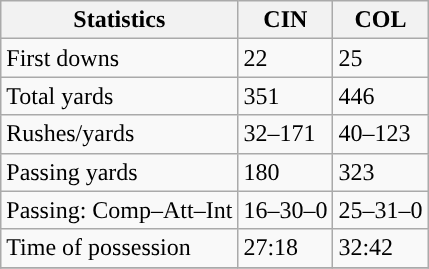<table class="wikitable" style="float: left;">
<tr>
<th>Statistics</th>
<th>CIN</th>
<th>COL</th>
</tr>
<tr>
<td>First downs</td>
<td>22</td>
<td>25</td>
</tr>
<tr>
<td>Total yards</td>
<td>351</td>
<td>446</td>
</tr>
<tr>
<td>Rushes/yards</td>
<td>32–171</td>
<td>40–123</td>
</tr>
<tr>
<td>Passing yards</td>
<td>180</td>
<td>323</td>
</tr>
<tr>
<td>Passing: Comp–Att–Int</td>
<td>16–30–0</td>
<td>25–31–0</td>
</tr>
<tr>
<td>Time of possession</td>
<td>27:18</td>
<td>32:42</td>
</tr>
<tr>
</tr>
</table>
